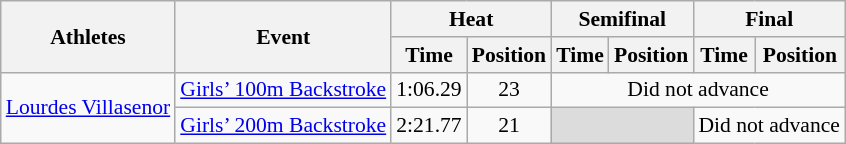<table class="wikitable" border="1" style="font-size:90%">
<tr>
<th rowspan=2>Athletes</th>
<th rowspan=2>Event</th>
<th colspan=2>Heat</th>
<th colspan=2>Semifinal</th>
<th colspan=2>Final</th>
</tr>
<tr>
<th>Time</th>
<th>Position</th>
<th>Time</th>
<th>Position</th>
<th>Time</th>
<th>Position</th>
</tr>
<tr>
<td rowspan=2><a href='#'>Lourdes Villasenor</a></td>
<td><a href='#'>Girls’ 100m Backstroke</a></td>
<td align=center>1:06.29</td>
<td align=center>23</td>
<td colspan="4" align=center>Did not advance</td>
</tr>
<tr>
<td><a href='#'>Girls’ 200m Backstroke</a></td>
<td align=center>2:21.77</td>
<td align=center>21</td>
<td colspan=2 bgcolor=#DCDCDC></td>
<td colspan="2" align=center>Did not advance</td>
</tr>
</table>
